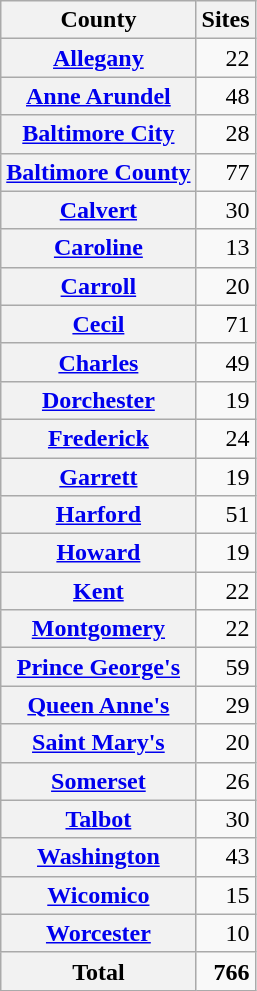<table class="wikitable sortable">
<tr>
<th scope="col">County</th>
<th scope="col">Sites</th>
</tr>
<tr>
<th scope="row"><a href='#'>Allegany</a></th>
<td style="text-align: right">22</td>
</tr>
<tr>
<th scope="row"><a href='#'>Anne Arundel</a></th>
<td style="text-align: right">48</td>
</tr>
<tr>
<th scope="row"><a href='#'>Baltimore City</a></th>
<td style="text-align: right">28</td>
</tr>
<tr>
<th scope="row"><a href='#'>Baltimore County</a></th>
<td style="text-align: right">77</td>
</tr>
<tr>
<th scope="row"><a href='#'>Calvert</a></th>
<td style="text-align: right">30</td>
</tr>
<tr>
<th scope="row"><a href='#'>Caroline</a></th>
<td style="text-align: right">13</td>
</tr>
<tr>
<th scope="row"><a href='#'>Carroll</a></th>
<td style="text-align: right">20</td>
</tr>
<tr>
<th scope="row"><a href='#'>Cecil</a></th>
<td style="text-align: right">71</td>
</tr>
<tr>
<th scope="row"><a href='#'>Charles</a></th>
<td style="text-align: right">49</td>
</tr>
<tr>
<th scope="row"><a href='#'>Dorchester</a></th>
<td style="text-align: right">19</td>
</tr>
<tr>
<th scope="row"><a href='#'>Frederick</a></th>
<td style="text-align: right">24</td>
</tr>
<tr>
<th scope="row"><a href='#'>Garrett</a></th>
<td style="text-align: right">19</td>
</tr>
<tr>
<th scope="row"><a href='#'>Harford</a></th>
<td style="text-align: right">51</td>
</tr>
<tr>
<th scope="row"><a href='#'>Howard</a></th>
<td style="text-align: right">19</td>
</tr>
<tr>
<th scope="row"><a href='#'>Kent</a></th>
<td style="text-align: right">22</td>
</tr>
<tr>
<th scope="row"><a href='#'>Montgomery</a></th>
<td style="text-align: right">22</td>
</tr>
<tr>
<th scope="row"><a href='#'>Prince George's</a></th>
<td style="text-align: right">59</td>
</tr>
<tr>
<th scope="row"><a href='#'>Queen Anne's</a></th>
<td style="text-align: right">29</td>
</tr>
<tr>
<th scope="row"><a href='#'>Saint Mary's</a></th>
<td style="text-align: right">20</td>
</tr>
<tr>
<th scope="row"><a href='#'>Somerset</a></th>
<td style="text-align: right">26</td>
</tr>
<tr>
<th scope="row"><a href='#'>Talbot</a></th>
<td style="text-align: right">30</td>
</tr>
<tr>
<th scope="row"><a href='#'>Washington</a></th>
<td style="text-align: right">43</td>
</tr>
<tr>
<th scope="row"><a href='#'>Wicomico</a></th>
<td style="text-align: right">15</td>
</tr>
<tr>
<th scope="row"><a href='#'>Worcester</a></th>
<td style="text-align: right">10</td>
</tr>
<tr class="sortbottom">
<th scope="row">Total</th>
<td style="text-align: right; font-weight: bold">766</td>
</tr>
</table>
